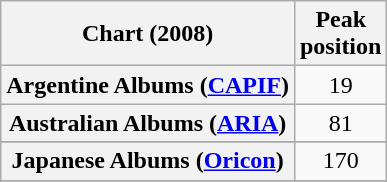<table class="wikitable sortable plainrowheaders" style="text-align:center">
<tr>
<th scope="col">Chart (2008)</th>
<th scope="col">Peak<br>position</th>
</tr>
<tr>
<th scope="row">Argentine Albums (<a href='#'>CAPIF</a>)</th>
<td style="text-align:center;">19</td>
</tr>
<tr>
<th scope="row">Australian Albums (<a href='#'>ARIA</a>)</th>
<td>81</td>
</tr>
<tr>
</tr>
<tr>
</tr>
<tr>
</tr>
<tr>
<th scope="row">Japanese Albums (<a href='#'>Oricon</a>)</th>
<td>170</td>
</tr>
<tr>
</tr>
<tr>
</tr>
<tr>
</tr>
<tr>
</tr>
</table>
